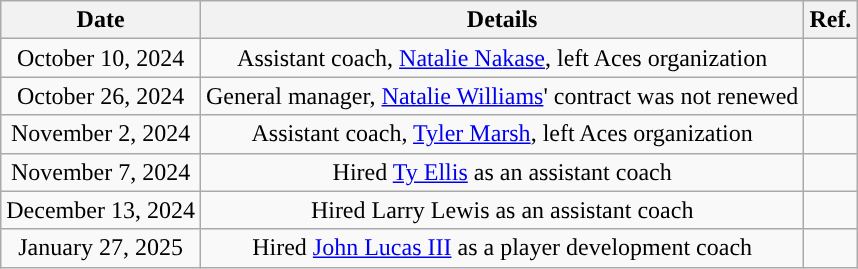<table class="wikitable sortable sortable" style="text-align: center">
<tr>
<th>Date</th>
<th>Details</th>
<th>Ref.</th>
</tr>
<tr>
<td>October 10, 2024</td>
<td>Assistant coach, <a href='#'>Natalie Nakase</a>, left Aces organization</td>
<td></td>
</tr>
<tr>
<td>October 26, 2024</td>
<td>General manager, <a href='#'>Natalie Williams</a>' contract was not renewed</td>
<td></td>
</tr>
<tr>
<td>November 2, 2024</td>
<td>Assistant coach, <a href='#'>Tyler Marsh</a>, left Aces organization</td>
<td></td>
</tr>
<tr>
<td>November 7, 2024</td>
<td>Hired <a href='#'>Ty Ellis</a> as an assistant coach</td>
<td></td>
</tr>
<tr>
<td>December 13, 2024</td>
<td>Hired Larry Lewis as an assistant coach</td>
<td></td>
</tr>
<tr>
<td>January 27, 2025</td>
<td>Hired <a href='#'>John Lucas III</a> as a player development coach</td>
<td></td>
</tr>
</table>
